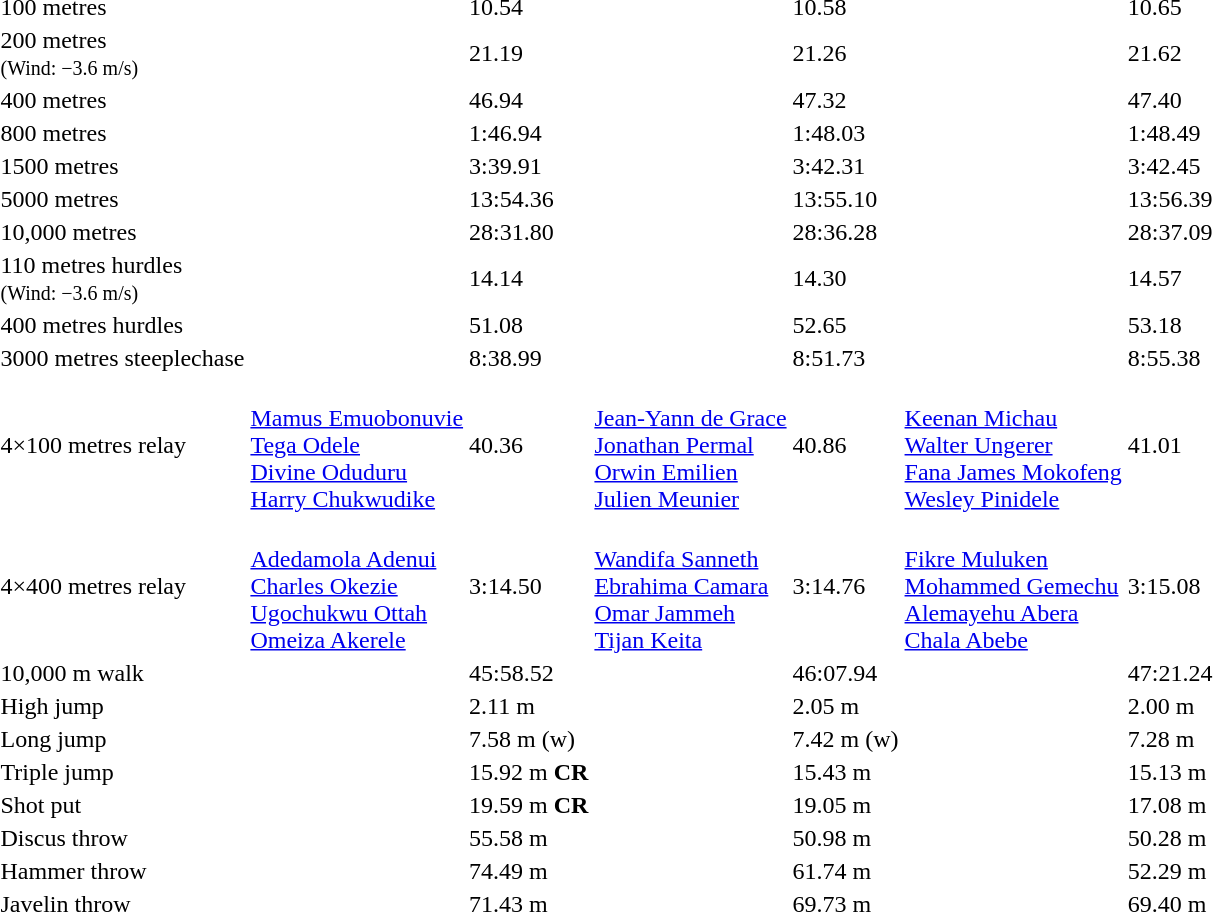<table>
<tr>
<td>100 metres</td>
<td></td>
<td>10.54</td>
<td></td>
<td>10.58</td>
<td></td>
<td>10.65</td>
</tr>
<tr>
<td>200 metres<br><small>(Wind: −3.6 m/s)</small></td>
<td></td>
<td>21.19</td>
<td></td>
<td>21.26</td>
<td></td>
<td>21.62</td>
</tr>
<tr>
<td>400 metres</td>
<td></td>
<td>46.94</td>
<td></td>
<td>47.32</td>
<td></td>
<td>47.40</td>
</tr>
<tr>
<td>800 metres</td>
<td></td>
<td>1:46.94</td>
<td></td>
<td>1:48.03</td>
<td></td>
<td>1:48.49</td>
</tr>
<tr>
<td>1500 metres</td>
<td></td>
<td>3:39.91</td>
<td></td>
<td>3:42.31</td>
<td></td>
<td>3:42.45</td>
</tr>
<tr>
<td>5000 metres</td>
<td></td>
<td>13:54.36</td>
<td></td>
<td>13:55.10</td>
<td></td>
<td>13:56.39</td>
</tr>
<tr>
<td>10,000 metres</td>
<td></td>
<td>28:31.80</td>
<td></td>
<td>28:36.28</td>
<td></td>
<td>28:37.09</td>
</tr>
<tr>
<td>110 metres hurdles<br><small>(Wind: −3.6 m/s)</small></td>
<td></td>
<td>14.14</td>
<td></td>
<td>14.30</td>
<td></td>
<td>14.57</td>
</tr>
<tr>
<td>400 metres hurdles</td>
<td></td>
<td>51.08</td>
<td></td>
<td>52.65</td>
<td></td>
<td>53.18</td>
</tr>
<tr>
<td>3000 metres steeplechase</td>
<td></td>
<td>8:38.99</td>
<td></td>
<td>8:51.73</td>
<td></td>
<td>8:55.38</td>
</tr>
<tr>
<td>4×100 metres relay</td>
<td><br><a href='#'>Mamus Emuobonuvie</a><br><a href='#'>Tega Odele</a><br><a href='#'>Divine Oduduru</a><br><a href='#'>Harry Chukwudike</a></td>
<td>40.36</td>
<td><br><a href='#'>Jean-Yann de Grace</a><br><a href='#'>Jonathan Permal</a><br><a href='#'>Orwin Emilien</a><br><a href='#'>Julien Meunier</a></td>
<td>40.86</td>
<td><br><a href='#'>Keenan Michau</a><br><a href='#'>Walter Ungerer</a><br><a href='#'>Fana James Mokofeng</a><br><a href='#'>Wesley Pinidele</a></td>
<td>41.01</td>
</tr>
<tr>
<td>4×400 metres relay</td>
<td><br><a href='#'>Adedamola Adenui</a><br><a href='#'>Charles Okezie</a><br><a href='#'>Ugochukwu Ottah</a><br><a href='#'>Omeiza Akerele</a></td>
<td>3:14.50</td>
<td><br><a href='#'>Wandifa Sanneth</a><br><a href='#'>Ebrahima Camara</a><br><a href='#'>Omar Jammeh</a><br><a href='#'>Tijan Keita</a></td>
<td>3:14.76</td>
<td><br><a href='#'>Fikre Muluken</a><br><a href='#'>Mohammed Gemechu</a><br><a href='#'>Alemayehu Abera</a><br><a href='#'>Chala Abebe</a></td>
<td>3:15.08</td>
</tr>
<tr>
<td>10,000 m walk</td>
<td></td>
<td>45:58.52</td>
<td></td>
<td>46:07.94</td>
<td></td>
<td>47:21.24</td>
</tr>
<tr>
<td>High jump</td>
<td></td>
<td>2.11 m</td>
<td></td>
<td>2.05 m</td>
<td></td>
<td>2.00 m</td>
</tr>
<tr>
<td>Long jump</td>
<td></td>
<td>7.58 m (w)</td>
<td></td>
<td>7.42 m (w)</td>
<td></td>
<td>7.28 m</td>
</tr>
<tr>
<td>Triple jump</td>
<td></td>
<td>15.92 m <strong>CR</strong></td>
<td></td>
<td>15.43 m</td>
<td></td>
<td>15.13 m</td>
</tr>
<tr>
<td>Shot put</td>
<td></td>
<td>19.59 m <strong>CR</strong></td>
<td></td>
<td>19.05 m</td>
<td></td>
<td>17.08 m</td>
</tr>
<tr>
<td>Discus throw</td>
<td></td>
<td>55.58 m</td>
<td></td>
<td>50.98 m</td>
<td></td>
<td>50.28 m</td>
</tr>
<tr>
<td>Hammer throw</td>
<td></td>
<td>74.49 m</td>
<td></td>
<td>61.74 m</td>
<td></td>
<td>52.29 m</td>
</tr>
<tr>
<td>Javelin throw</td>
<td></td>
<td>71.43 m</td>
<td></td>
<td>69.73 m</td>
<td></td>
<td>69.40 m</td>
</tr>
</table>
